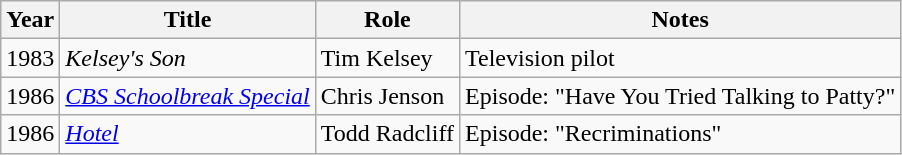<table class="wikitable">
<tr>
<th>Year</th>
<th>Title</th>
<th>Role</th>
<th>Notes</th>
</tr>
<tr>
<td>1983</td>
<td><em>Kelsey's Son</em></td>
<td>Tim Kelsey</td>
<td>Television pilot</td>
</tr>
<tr>
<td>1986</td>
<td><em><a href='#'>CBS Schoolbreak Special</a></em></td>
<td>Chris Jenson</td>
<td>Episode: "Have You Tried Talking to Patty?"</td>
</tr>
<tr>
<td>1986</td>
<td><em><a href='#'>Hotel</a></em></td>
<td>Todd Radcliff</td>
<td>Episode: "Recriminations"</td>
</tr>
</table>
